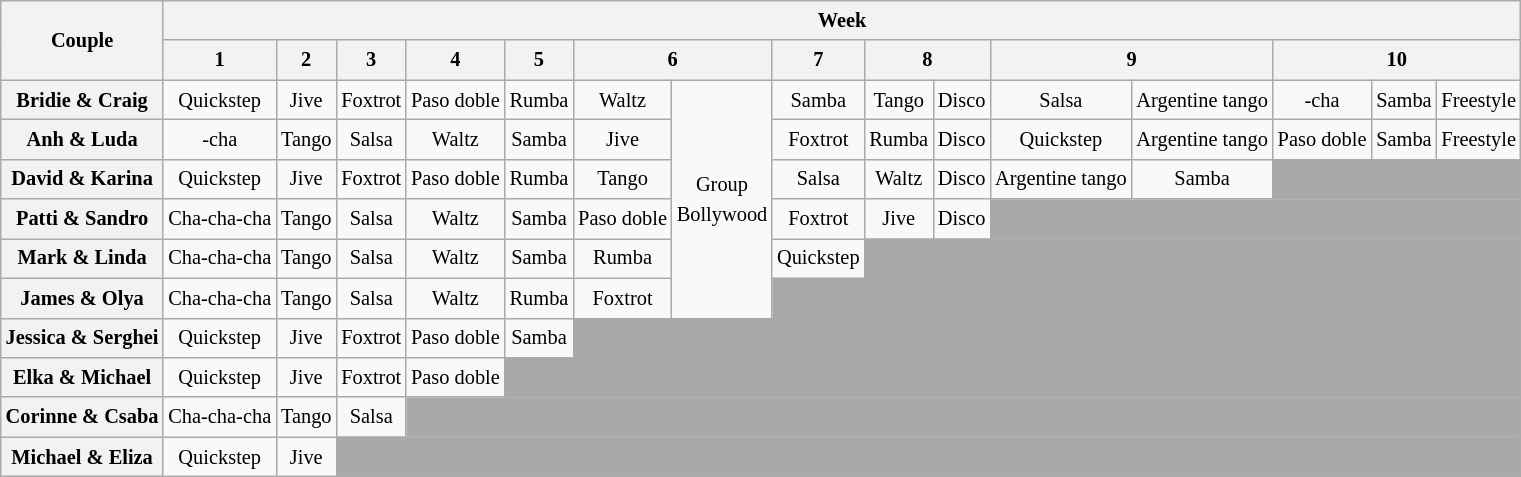<table class="wikitable unsortable" style="text-align:center; font-size:85%; line-height:20px">
<tr>
<th rowspan="2">Couple</th>
<th colspan="15">Week</th>
</tr>
<tr>
<th scope="col">1</th>
<th scope="col">2</th>
<th scope="col">3</th>
<th scope="col">4</th>
<th scope="col">5</th>
<th scope="col" colspan="2">6</th>
<th scope="col">7</th>
<th scope="col" colspan="2">8</th>
<th scope="col" colspan="2">9</th>
<th scope="col" colspan="3">10</th>
</tr>
<tr>
<th scope="row">Bridie & Craig</th>
<td>Quickstep</td>
<td>Jive</td>
<td>Foxtrot</td>
<td>Paso doble</td>
<td>Rumba</td>
<td>Waltz</td>
<td rowspan="6">Group<br>Bollywood</td>
<td>Samba</td>
<td>Tango</td>
<td>Disco</td>
<td>Salsa</td>
<td>Argentine tango</td>
<td>-cha</td>
<td>Samba</td>
<td>Freestyle</td>
</tr>
<tr>
<th scope="row">Anh & Luda</th>
<td>-cha</td>
<td>Tango</td>
<td>Salsa</td>
<td>Waltz</td>
<td>Samba</td>
<td>Jive</td>
<td>Foxtrot</td>
<td>Rumba</td>
<td>Disco</td>
<td>Quickstep</td>
<td>Argentine tango</td>
<td>Paso doble</td>
<td>Samba</td>
<td>Freestyle</td>
</tr>
<tr>
<th scope="row">David & Karina</th>
<td>Quickstep</td>
<td>Jive</td>
<td>Foxtrot</td>
<td>Paso doble</td>
<td>Rumba</td>
<td>Tango</td>
<td>Salsa</td>
<td>Waltz</td>
<td>Disco</td>
<td>Argentine tango</td>
<td>Samba</td>
<td colspan="3" style="background:darkgrey;"></td>
</tr>
<tr>
<th scope="row">Patti & Sandro</th>
<td>Cha-cha-cha</td>
<td>Tango</td>
<td>Salsa</td>
<td>Waltz</td>
<td>Samba</td>
<td>Paso doble</td>
<td>Foxtrot</td>
<td>Jive</td>
<td>Disco</td>
<td colspan="5" style="background:darkgrey;"></td>
</tr>
<tr>
<th scope="row">Mark & Linda</th>
<td>Cha-cha-cha</td>
<td>Tango</td>
<td>Salsa</td>
<td>Waltz</td>
<td>Samba</td>
<td>Rumba</td>
<td>Quickstep</td>
<td colspan="7" style="background:darkgrey;"></td>
</tr>
<tr>
<th scope="row">James & Olya</th>
<td>Cha-cha-cha</td>
<td>Tango</td>
<td>Salsa</td>
<td>Waltz</td>
<td>Rumba</td>
<td>Foxtrot</td>
<td colspan="8" style="background:darkgrey;"></td>
</tr>
<tr>
<th scope="row">Jessica & Serghei</th>
<td>Quickstep</td>
<td>Jive</td>
<td>Foxtrot</td>
<td>Paso doble</td>
<td>Samba</td>
<td colspan="10" style="background:darkgrey;"></td>
</tr>
<tr>
<th scope="row">Elka & Michael</th>
<td>Quickstep</td>
<td>Jive</td>
<td>Foxtrot</td>
<td>Paso doble</td>
<td colspan="11" style="background:darkgrey;"></td>
</tr>
<tr>
<th scope="row">Corinne & Csaba</th>
<td>Cha-cha-cha</td>
<td>Tango</td>
<td>Salsa</td>
<td colspan="12" style="background:darkgrey;"></td>
</tr>
<tr>
<th scope="row">Michael & Eliza</th>
<td>Quickstep</td>
<td>Jive</td>
<td colspan="13" style="background:darkgrey;"></td>
</tr>
</table>
